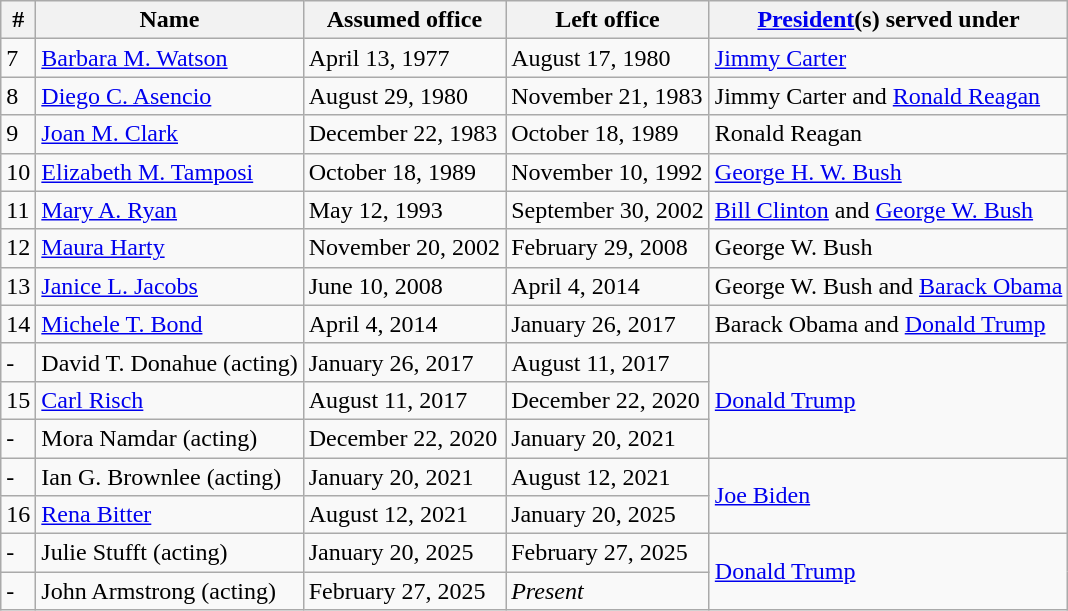<table class="wikitable">
<tr>
<th>#</th>
<th>Name</th>
<th>Assumed office</th>
<th>Left office</th>
<th><a href='#'>President</a>(s) served under</th>
</tr>
<tr>
<td>7</td>
<td><a href='#'>Barbara M. Watson</a></td>
<td>April 13, 1977</td>
<td>August 17, 1980</td>
<td><a href='#'>Jimmy Carter</a></td>
</tr>
<tr>
<td>8</td>
<td><a href='#'>Diego C. Asencio</a></td>
<td>August 29, 1980</td>
<td>November 21, 1983</td>
<td>Jimmy Carter and <a href='#'>Ronald Reagan</a></td>
</tr>
<tr>
<td>9</td>
<td><a href='#'>Joan M. Clark</a></td>
<td>December 22, 1983</td>
<td>October 18, 1989</td>
<td>Ronald Reagan</td>
</tr>
<tr>
<td>10</td>
<td><a href='#'>Elizabeth M. Tamposi</a></td>
<td>October 18, 1989</td>
<td>November 10, 1992</td>
<td><a href='#'>George H. W. Bush</a></td>
</tr>
<tr>
<td>11</td>
<td><a href='#'>Mary A. Ryan</a></td>
<td>May 12, 1993</td>
<td>September 30, 2002</td>
<td><a href='#'>Bill Clinton</a> and <a href='#'>George W. Bush</a></td>
</tr>
<tr>
<td>12</td>
<td><a href='#'>Maura Harty</a></td>
<td>November 20, 2002</td>
<td>February 29, 2008</td>
<td>George W. Bush</td>
</tr>
<tr>
<td>13</td>
<td><a href='#'>Janice L. Jacobs</a></td>
<td>June 10, 2008</td>
<td>April 4, 2014</td>
<td>George W. Bush and <a href='#'>Barack Obama</a></td>
</tr>
<tr>
<td>14</td>
<td><a href='#'>Michele T. Bond</a></td>
<td>April 4, 2014</td>
<td>January 26, 2017</td>
<td>Barack Obama and <a href='#'>Donald Trump</a></td>
</tr>
<tr>
<td>-</td>
<td>David T. Donahue (acting)</td>
<td>January 26, 2017</td>
<td>August 11, 2017</td>
<td rowspan=3><a href='#'>Donald Trump</a></td>
</tr>
<tr>
<td>15</td>
<td><a href='#'>Carl Risch</a></td>
<td>August 11, 2017</td>
<td>December 22, 2020</td>
</tr>
<tr>
<td>-</td>
<td>Mora Namdar (acting)</td>
<td>December 22, 2020</td>
<td>January 20, 2021</td>
</tr>
<tr>
<td>-</td>
<td>Ian G. Brownlee (acting)</td>
<td>January 20, 2021</td>
<td>August 12, 2021</td>
<td rowspan="2"><a href='#'>Joe Biden</a></td>
</tr>
<tr>
<td>16</td>
<td><a href='#'>Rena Bitter</a></td>
<td>August 12, 2021</td>
<td>January 20, 2025</td>
</tr>
<tr>
<td>-</td>
<td>Julie Stufft (acting)</td>
<td>January 20, 2025</td>
<td>February 27, 2025</td>
<td rowspan=2><a href='#'>Donald Trump</a></td>
</tr>
<tr>
<td>-</td>
<td>John Armstrong (acting)</td>
<td>February 27, 2025</td>
<td><em>Present</em></td>
</tr>
</table>
